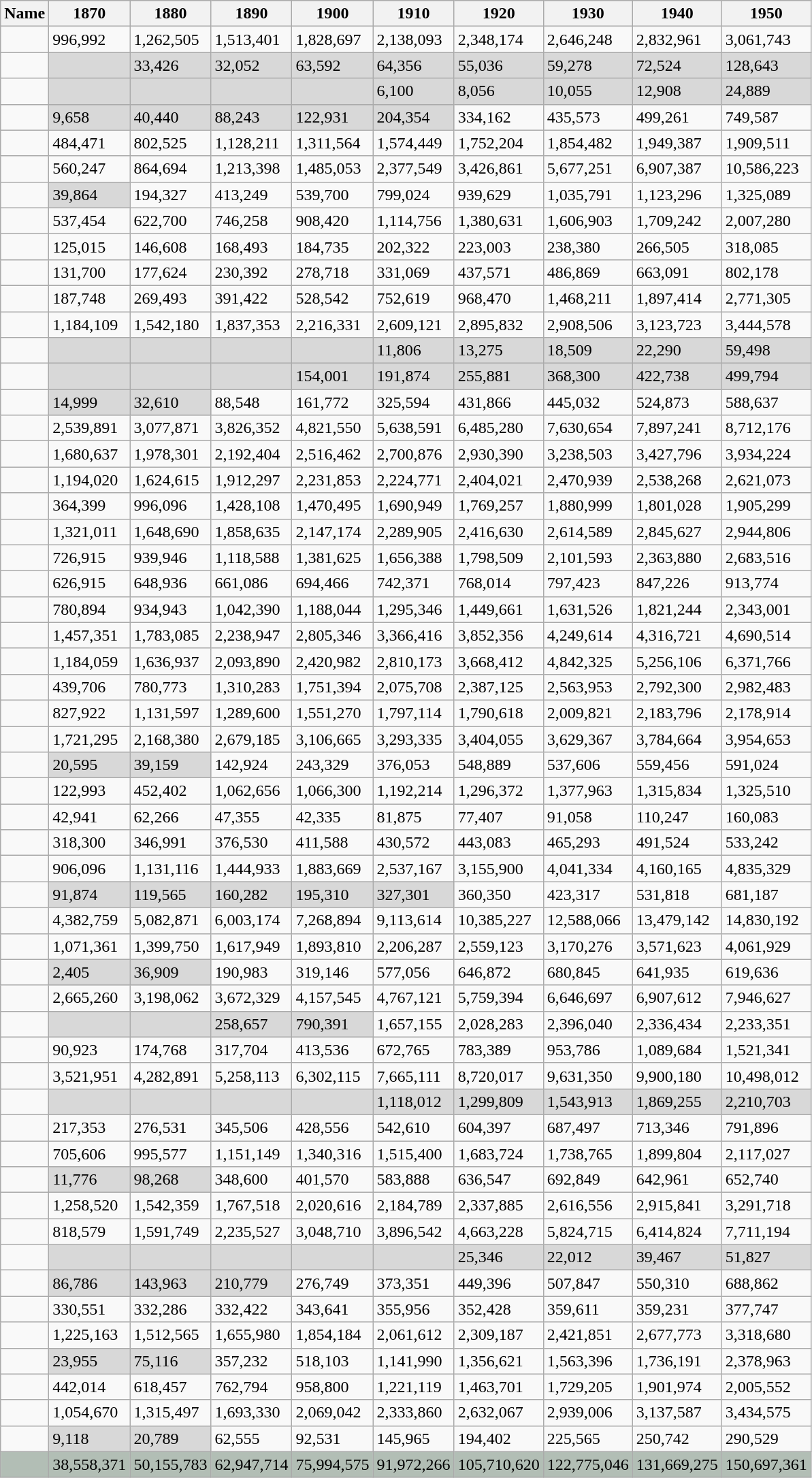<table class="wikitable sortable sticky-header sort-under col1left" >
<tr>
<th>Name</th>
<th>1870</th>
<th>1880</th>
<th>1890</th>
<th>1900</th>
<th>1910</th>
<th>1920</th>
<th>1930</th>
<th>1940</th>
<th>1950</th>
</tr>
<tr>
<td></td>
<td>996,992</td>
<td>1,262,505</td>
<td>1,513,401</td>
<td>1,828,697</td>
<td>2,138,093</td>
<td>2,348,174</td>
<td>2,646,248</td>
<td>2,832,961</td>
<td>3,061,743</td>
</tr>
<tr>
<td></td>
<td bgcolor="D8D8D8"></td>
<td bgcolor="D8D8D8">33,426</td>
<td bgcolor="D8D8D8">32,052</td>
<td bgcolor="D8D8D8">63,592</td>
<td bgcolor="D8D8D8">64,356</td>
<td bgcolor="D8D8D8">55,036</td>
<td bgcolor="D8D8D8">59,278</td>
<td bgcolor="D8D8D8">72,524</td>
<td bgcolor="D8D8D8">128,643</td>
</tr>
<tr>
<td></td>
<td bgcolor="D8D8D8"></td>
<td bgcolor="D8D8D8"></td>
<td bgcolor="D8D8D8"></td>
<td bgcolor="D8D8D8"></td>
<td bgcolor="D8D8D8">6,100</td>
<td bgcolor="D8D8D8">8,056</td>
<td bgcolor="D8D8D8">10,055</td>
<td bgcolor="D8D8D8">12,908</td>
<td bgcolor="D8D8D8">24,889</td>
</tr>
<tr>
<td></td>
<td bgcolor="D8D8D8">9,658</td>
<td bgcolor="D8D8D8">40,440</td>
<td bgcolor="D8D8D8">88,243</td>
<td bgcolor="D8D8D8">122,931</td>
<td bgcolor="D8D8D8">204,354</td>
<td>334,162</td>
<td>435,573</td>
<td>499,261</td>
<td>749,587</td>
</tr>
<tr>
<td></td>
<td>484,471</td>
<td>802,525</td>
<td>1,128,211</td>
<td>1,311,564</td>
<td>1,574,449</td>
<td>1,752,204</td>
<td>1,854,482</td>
<td>1,949,387</td>
<td>1,909,511</td>
</tr>
<tr>
<td></td>
<td>560,247</td>
<td>864,694</td>
<td>1,213,398</td>
<td>1,485,053</td>
<td>2,377,549</td>
<td>3,426,861</td>
<td>5,677,251</td>
<td>6,907,387</td>
<td>10,586,223</td>
</tr>
<tr>
<td></td>
<td bgcolor="D8D8D8">39,864</td>
<td>194,327</td>
<td>413,249</td>
<td>539,700</td>
<td>799,024</td>
<td>939,629</td>
<td>1,035,791</td>
<td>1,123,296</td>
<td>1,325,089</td>
</tr>
<tr>
<td></td>
<td>537,454</td>
<td>622,700</td>
<td>746,258</td>
<td>908,420</td>
<td>1,114,756</td>
<td>1,380,631</td>
<td>1,606,903</td>
<td>1,709,242</td>
<td>2,007,280</td>
</tr>
<tr>
<td></td>
<td>125,015</td>
<td>146,608</td>
<td>168,493</td>
<td>184,735</td>
<td>202,322</td>
<td>223,003</td>
<td>238,380</td>
<td>266,505</td>
<td>318,085</td>
</tr>
<tr>
<td></td>
<td>131,700</td>
<td>177,624</td>
<td>230,392</td>
<td>278,718</td>
<td>331,069</td>
<td>437,571</td>
<td>486,869</td>
<td>663,091</td>
<td>802,178</td>
</tr>
<tr>
<td></td>
<td>187,748</td>
<td>269,493</td>
<td>391,422</td>
<td>528,542</td>
<td>752,619</td>
<td>968,470</td>
<td>1,468,211</td>
<td>1,897,414</td>
<td>2,771,305</td>
</tr>
<tr>
<td></td>
<td>1,184,109</td>
<td>1,542,180</td>
<td>1,837,353</td>
<td>2,216,331</td>
<td>2,609,121</td>
<td>2,895,832</td>
<td>2,908,506</td>
<td>3,123,723</td>
<td>3,444,578</td>
</tr>
<tr>
<td></td>
<td bgcolor="D8D8D8"></td>
<td bgcolor="D8D8D8"></td>
<td bgcolor="D8D8D8"></td>
<td bgcolor="D8D8D8"></td>
<td bgcolor="D8D8D8">11,806</td>
<td bgcolor="D8D8D8">13,275</td>
<td bgcolor="D8D8D8">18,509</td>
<td bgcolor="D8D8D8">22,290</td>
<td bgcolor="D8D8D8">59,498</td>
</tr>
<tr>
<td></td>
<td bgcolor="D8D8D8"></td>
<td bgcolor="D8D8D8"></td>
<td bgcolor="D8D8D8"></td>
<td bgcolor="D8D8D8">154,001</td>
<td bgcolor="D8D8D8">191,874</td>
<td bgcolor="D8D8D8">255,881</td>
<td bgcolor="D8D8D8">368,300</td>
<td bgcolor="D8D8D8">422,738</td>
<td bgcolor="D8D8D8">499,794</td>
</tr>
<tr>
<td></td>
<td bgcolor="D8D8D8">14,999</td>
<td bgcolor="D8D8D8">32,610</td>
<td>88,548</td>
<td>161,772</td>
<td>325,594</td>
<td>431,866</td>
<td>445,032</td>
<td>524,873</td>
<td>588,637</td>
</tr>
<tr>
<td></td>
<td>2,539,891</td>
<td>3,077,871</td>
<td>3,826,352</td>
<td>4,821,550</td>
<td>5,638,591</td>
<td>6,485,280</td>
<td>7,630,654</td>
<td>7,897,241</td>
<td>8,712,176</td>
</tr>
<tr>
<td></td>
<td>1,680,637</td>
<td>1,978,301</td>
<td>2,192,404</td>
<td>2,516,462</td>
<td>2,700,876</td>
<td>2,930,390</td>
<td>3,238,503</td>
<td>3,427,796</td>
<td>3,934,224</td>
</tr>
<tr>
<td></td>
<td>1,194,020</td>
<td>1,624,615</td>
<td>1,912,297</td>
<td>2,231,853</td>
<td>2,224,771</td>
<td>2,404,021</td>
<td>2,470,939</td>
<td>2,538,268</td>
<td>2,621,073</td>
</tr>
<tr>
<td></td>
<td>364,399</td>
<td>996,096</td>
<td>1,428,108</td>
<td>1,470,495</td>
<td>1,690,949</td>
<td>1,769,257</td>
<td>1,880,999</td>
<td>1,801,028</td>
<td>1,905,299</td>
</tr>
<tr>
<td></td>
<td>1,321,011</td>
<td>1,648,690</td>
<td>1,858,635</td>
<td>2,147,174</td>
<td>2,289,905</td>
<td>2,416,630</td>
<td>2,614,589</td>
<td>2,845,627</td>
<td>2,944,806</td>
</tr>
<tr>
<td></td>
<td>726,915</td>
<td>939,946</td>
<td>1,118,588</td>
<td>1,381,625</td>
<td>1,656,388</td>
<td>1,798,509</td>
<td>2,101,593</td>
<td>2,363,880</td>
<td>2,683,516</td>
</tr>
<tr>
<td></td>
<td>626,915</td>
<td>648,936</td>
<td>661,086</td>
<td>694,466</td>
<td>742,371</td>
<td>768,014</td>
<td>797,423</td>
<td>847,226</td>
<td>913,774</td>
</tr>
<tr>
<td></td>
<td>780,894</td>
<td>934,943</td>
<td>1,042,390</td>
<td>1,188,044</td>
<td>1,295,346</td>
<td>1,449,661</td>
<td>1,631,526</td>
<td>1,821,244</td>
<td>2,343,001</td>
</tr>
<tr>
<td></td>
<td>1,457,351</td>
<td>1,783,085</td>
<td>2,238,947</td>
<td>2,805,346</td>
<td>3,366,416</td>
<td>3,852,356</td>
<td>4,249,614</td>
<td>4,316,721</td>
<td>4,690,514</td>
</tr>
<tr>
<td></td>
<td>1,184,059</td>
<td>1,636,937</td>
<td>2,093,890</td>
<td>2,420,982</td>
<td>2,810,173</td>
<td>3,668,412</td>
<td>4,842,325</td>
<td>5,256,106</td>
<td>6,371,766</td>
</tr>
<tr>
<td></td>
<td>439,706</td>
<td>780,773</td>
<td>1,310,283</td>
<td>1,751,394</td>
<td>2,075,708</td>
<td>2,387,125</td>
<td>2,563,953</td>
<td>2,792,300</td>
<td>2,982,483</td>
</tr>
<tr>
<td></td>
<td>827,922</td>
<td>1,131,597</td>
<td>1,289,600</td>
<td>1,551,270</td>
<td>1,797,114</td>
<td>1,790,618</td>
<td>2,009,821</td>
<td>2,183,796</td>
<td>2,178,914</td>
</tr>
<tr>
<td></td>
<td>1,721,295</td>
<td>2,168,380</td>
<td>2,679,185</td>
<td>3,106,665</td>
<td>3,293,335</td>
<td>3,404,055</td>
<td>3,629,367</td>
<td>3,784,664</td>
<td>3,954,653</td>
</tr>
<tr>
<td></td>
<td bgcolor="D8D8D8">20,595</td>
<td bgcolor="D8D8D8">39,159</td>
<td>142,924</td>
<td>243,329</td>
<td>376,053</td>
<td>548,889</td>
<td>537,606</td>
<td>559,456</td>
<td>591,024</td>
</tr>
<tr>
<td></td>
<td>122,993</td>
<td>452,402</td>
<td>1,062,656</td>
<td>1,066,300</td>
<td>1,192,214</td>
<td>1,296,372</td>
<td>1,377,963</td>
<td>1,315,834</td>
<td>1,325,510</td>
</tr>
<tr>
<td></td>
<td>42,941</td>
<td>62,266</td>
<td>47,355</td>
<td>42,335</td>
<td>81,875</td>
<td>77,407</td>
<td>91,058</td>
<td>110,247</td>
<td>160,083</td>
</tr>
<tr>
<td></td>
<td>318,300</td>
<td>346,991</td>
<td>376,530</td>
<td>411,588</td>
<td>430,572</td>
<td>443,083</td>
<td>465,293</td>
<td>491,524</td>
<td>533,242</td>
</tr>
<tr>
<td></td>
<td>906,096</td>
<td>1,131,116</td>
<td>1,444,933</td>
<td>1,883,669</td>
<td>2,537,167</td>
<td>3,155,900</td>
<td>4,041,334</td>
<td>4,160,165</td>
<td>4,835,329</td>
</tr>
<tr>
<td></td>
<td bgcolor="D8D8D8">91,874</td>
<td bgcolor="D8D8D8">119,565</td>
<td bgcolor="D8D8D8">160,282</td>
<td bgcolor="D8D8D8">195,310</td>
<td bgcolor="D8D8D8">327,301</td>
<td>360,350</td>
<td>423,317</td>
<td>531,818</td>
<td>681,187</td>
</tr>
<tr>
<td></td>
<td>4,382,759</td>
<td>5,082,871</td>
<td>6,003,174</td>
<td>7,268,894</td>
<td>9,113,614</td>
<td>10,385,227</td>
<td>12,588,066</td>
<td>13,479,142</td>
<td>14,830,192</td>
</tr>
<tr>
<td></td>
<td>1,071,361</td>
<td>1,399,750</td>
<td>1,617,949</td>
<td>1,893,810</td>
<td>2,206,287</td>
<td>2,559,123</td>
<td>3,170,276</td>
<td>3,571,623</td>
<td>4,061,929</td>
</tr>
<tr>
<td></td>
<td bgcolor="D8D8D8">2,405</td>
<td bgcolor="D8D8D8">36,909</td>
<td>190,983</td>
<td>319,146</td>
<td>577,056</td>
<td>646,872</td>
<td>680,845</td>
<td>641,935</td>
<td>619,636</td>
</tr>
<tr>
<td></td>
<td>2,665,260</td>
<td>3,198,062</td>
<td>3,672,329</td>
<td>4,157,545</td>
<td>4,767,121</td>
<td>5,759,394</td>
<td>6,646,697</td>
<td>6,907,612</td>
<td>7,946,627</td>
</tr>
<tr>
<td></td>
<td bgcolor="D8D8D8"></td>
<td bgcolor="D8D8D8"></td>
<td bgcolor="D8D8D8">258,657</td>
<td bgcolor="D8D8D8">790,391</td>
<td>1,657,155</td>
<td>2,028,283</td>
<td>2,396,040</td>
<td>2,336,434</td>
<td>2,233,351</td>
</tr>
<tr>
<td></td>
<td>90,923</td>
<td>174,768</td>
<td>317,704</td>
<td>413,536</td>
<td>672,765</td>
<td>783,389</td>
<td>953,786</td>
<td>1,089,684</td>
<td>1,521,341</td>
</tr>
<tr>
<td></td>
<td>3,521,951</td>
<td>4,282,891</td>
<td>5,258,113</td>
<td>6,302,115</td>
<td>7,665,111</td>
<td>8,720,017</td>
<td>9,631,350</td>
<td>9,900,180</td>
<td>10,498,012</td>
</tr>
<tr>
<td></td>
<td bgcolor="D8D8D8"></td>
<td bgcolor="D8D8D8"></td>
<td bgcolor="D8D8D8"></td>
<td bgcolor="D8D8D8"></td>
<td bgcolor="D8D8D8">1,118,012</td>
<td bgcolor="D8D8D8">1,299,809</td>
<td bgcolor="D8D8D8">1,543,913</td>
<td bgcolor="D8D8D8">1,869,255</td>
<td bgcolor="D8D8D8">2,210,703</td>
</tr>
<tr>
<td></td>
<td>217,353</td>
<td>276,531</td>
<td>345,506</td>
<td>428,556</td>
<td>542,610</td>
<td>604,397</td>
<td>687,497</td>
<td>713,346</td>
<td>791,896</td>
</tr>
<tr>
<td></td>
<td>705,606</td>
<td>995,577</td>
<td>1,151,149</td>
<td>1,340,316</td>
<td>1,515,400</td>
<td>1,683,724</td>
<td>1,738,765</td>
<td>1,899,804</td>
<td>2,117,027</td>
</tr>
<tr>
<td></td>
<td bgcolor="D8D8D8">11,776</td>
<td bgcolor="D8D8D8">98,268</td>
<td>348,600</td>
<td>401,570</td>
<td>583,888</td>
<td>636,547</td>
<td>692,849</td>
<td>642,961</td>
<td>652,740</td>
</tr>
<tr>
<td></td>
<td>1,258,520</td>
<td>1,542,359</td>
<td>1,767,518</td>
<td>2,020,616</td>
<td>2,184,789</td>
<td>2,337,885</td>
<td>2,616,556</td>
<td>2,915,841</td>
<td>3,291,718</td>
</tr>
<tr>
<td></td>
<td>818,579</td>
<td>1,591,749</td>
<td>2,235,527</td>
<td>3,048,710</td>
<td>3,896,542</td>
<td>4,663,228</td>
<td>5,824,715</td>
<td>6,414,824</td>
<td>7,711,194</td>
</tr>
<tr>
<td></td>
<td bgcolor="D8D8D8"></td>
<td bgcolor="D8D8D8"></td>
<td bgcolor="D8D8D8"></td>
<td bgcolor="D8D8D8"></td>
<td bgcolor="D8D8D8"></td>
<td bgcolor="D8D8D8">25,346</td>
<td bgcolor="D8D8D8">22,012</td>
<td bgcolor="D8D8D8">39,467</td>
<td bgcolor="D8D8D8">51,827</td>
</tr>
<tr>
<td></td>
<td bgcolor="D8D8D8">86,786</td>
<td bgcolor="D8D8D8">143,963</td>
<td bgcolor="D8D8D8">210,779</td>
<td>276,749</td>
<td>373,351</td>
<td>449,396</td>
<td>507,847</td>
<td>550,310</td>
<td>688,862</td>
</tr>
<tr>
<td></td>
<td>330,551</td>
<td>332,286</td>
<td>332,422</td>
<td>343,641</td>
<td>355,956</td>
<td>352,428</td>
<td>359,611</td>
<td>359,231</td>
<td>377,747</td>
</tr>
<tr>
<td></td>
<td>1,225,163</td>
<td>1,512,565</td>
<td>1,655,980</td>
<td>1,854,184</td>
<td>2,061,612</td>
<td>2,309,187</td>
<td>2,421,851</td>
<td>2,677,773</td>
<td>3,318,680</td>
</tr>
<tr>
<td></td>
<td bgcolor="D8D8D8">23,955</td>
<td bgcolor="D8D8D8">75,116</td>
<td>357,232</td>
<td>518,103</td>
<td>1,141,990</td>
<td>1,356,621</td>
<td>1,563,396</td>
<td>1,736,191</td>
<td>2,378,963</td>
</tr>
<tr>
<td></td>
<td>442,014</td>
<td>618,457</td>
<td>762,794</td>
<td>958,800</td>
<td>1,221,119</td>
<td>1,463,701</td>
<td>1,729,205</td>
<td>1,901,974</td>
<td>2,005,552</td>
</tr>
<tr>
<td></td>
<td>1,054,670</td>
<td>1,315,497</td>
<td>1,693,330</td>
<td>2,069,042</td>
<td>2,333,860</td>
<td>2,632,067</td>
<td>2,939,006</td>
<td>3,137,587</td>
<td>3,434,575</td>
</tr>
<tr>
<td></td>
<td bgcolor="D8D8D8">9,118</td>
<td bgcolor="D8D8D8">20,789</td>
<td>62,555</td>
<td>92,531</td>
<td>145,965</td>
<td>194,402</td>
<td>225,565</td>
<td>250,742</td>
<td>290,529</td>
</tr>
<tr class="sortbottom" bgcolor="B2BEB5" valign=top>
<td></td>
<td>38,558,371</td>
<td>50,155,783<br></td>
<td>62,947,714<br></td>
<td>75,994,575<br></td>
<td>91,972,266<br></td>
<td>105,710,620<br></td>
<td>122,775,046<br></td>
<td>131,669,275<br></td>
<td>150,697,361<br></td>
</tr>
</table>
